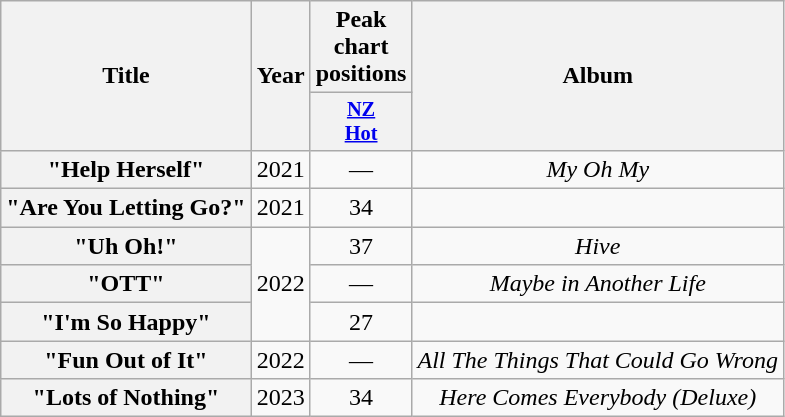<table class="wikitable plainrowheaders" style="text-align:center;">
<tr>
<th scope="col" rowspan="2">Title</th>
<th scope="col" rowspan="2">Year</th>
<th scope="col" colspan="1">Peak chart positions</th>
<th scope="col" rowspan="2">Album</th>
</tr>
<tr>
<th scope="col" style="width:2.75em;font-size:85%;"><a href='#'>NZ<br>Hot</a><br></th>
</tr>
<tr>
<th scope="row">"Help Herself"<br></th>
<td>2021</td>
<td>—</td>
<td><em>My Oh My</em></td>
</tr>
<tr>
<th scope="row">"Are You Letting Go?"<br></th>
<td>2021</td>
<td>34</td>
<td></td>
</tr>
<tr>
<th scope="row">"Uh Oh!"<br></th>
<td rowspan="3">2022</td>
<td>37</td>
<td><em>Hive</em></td>
</tr>
<tr>
<th scope="row">"OTT" <br></th>
<td>—</td>
<td><em>Maybe in Another Life</em></td>
</tr>
<tr>
<th scope="row">"I'm So Happy" <br></th>
<td>27</td>
<td></td>
</tr>
<tr>
<th scope="row">"Fun Out of It"<br></th>
<td>2022</td>
<td>—</td>
<td><em>All The Things That Could Go Wrong</em></td>
</tr>
<tr>
<th scope="row">"Lots of Nothing"<br></th>
<td>2023</td>
<td>34</td>
<td><em>Here Comes Everybody (Deluxe)</em></td>
</tr>
</table>
